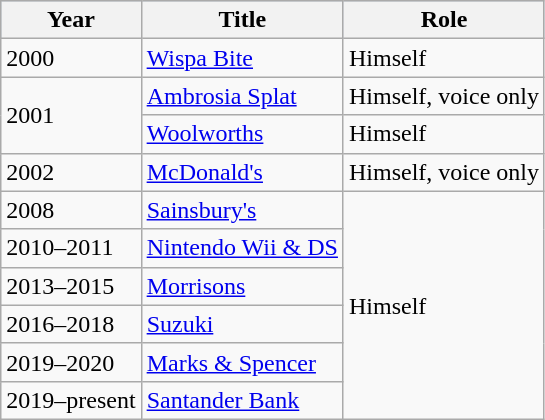<table class="wikitable">
<tr style="background:#b0c4de; text-align:center;">
<th>Year</th>
<th>Title</th>
<th>Role</th>
</tr>
<tr>
<td>2000</td>
<td><a href='#'>Wispa Bite</a></td>
<td>Himself</td>
</tr>
<tr>
<td rowspan=2>2001</td>
<td><a href='#'>Ambrosia Splat</a></td>
<td>Himself, voice only</td>
</tr>
<tr>
<td><a href='#'>Woolworths</a></td>
<td>Himself</td>
</tr>
<tr>
<td>2002</td>
<td><a href='#'>McDonald's</a></td>
<td>Himself, voice only</td>
</tr>
<tr>
<td>2008</td>
<td><a href='#'>Sainsbury's</a></td>
<td rowspan=6>Himself</td>
</tr>
<tr>
<td>2010–2011</td>
<td><a href='#'>Nintendo Wii & DS</a></td>
</tr>
<tr>
<td>2013–2015</td>
<td><a href='#'>Morrisons</a></td>
</tr>
<tr>
<td>2016–2018</td>
<td><a href='#'>Suzuki</a></td>
</tr>
<tr>
<td>2019–2020</td>
<td><a href='#'>Marks & Spencer</a></td>
</tr>
<tr>
<td>2019–present</td>
<td><a href='#'>Santander Bank</a></td>
</tr>
</table>
